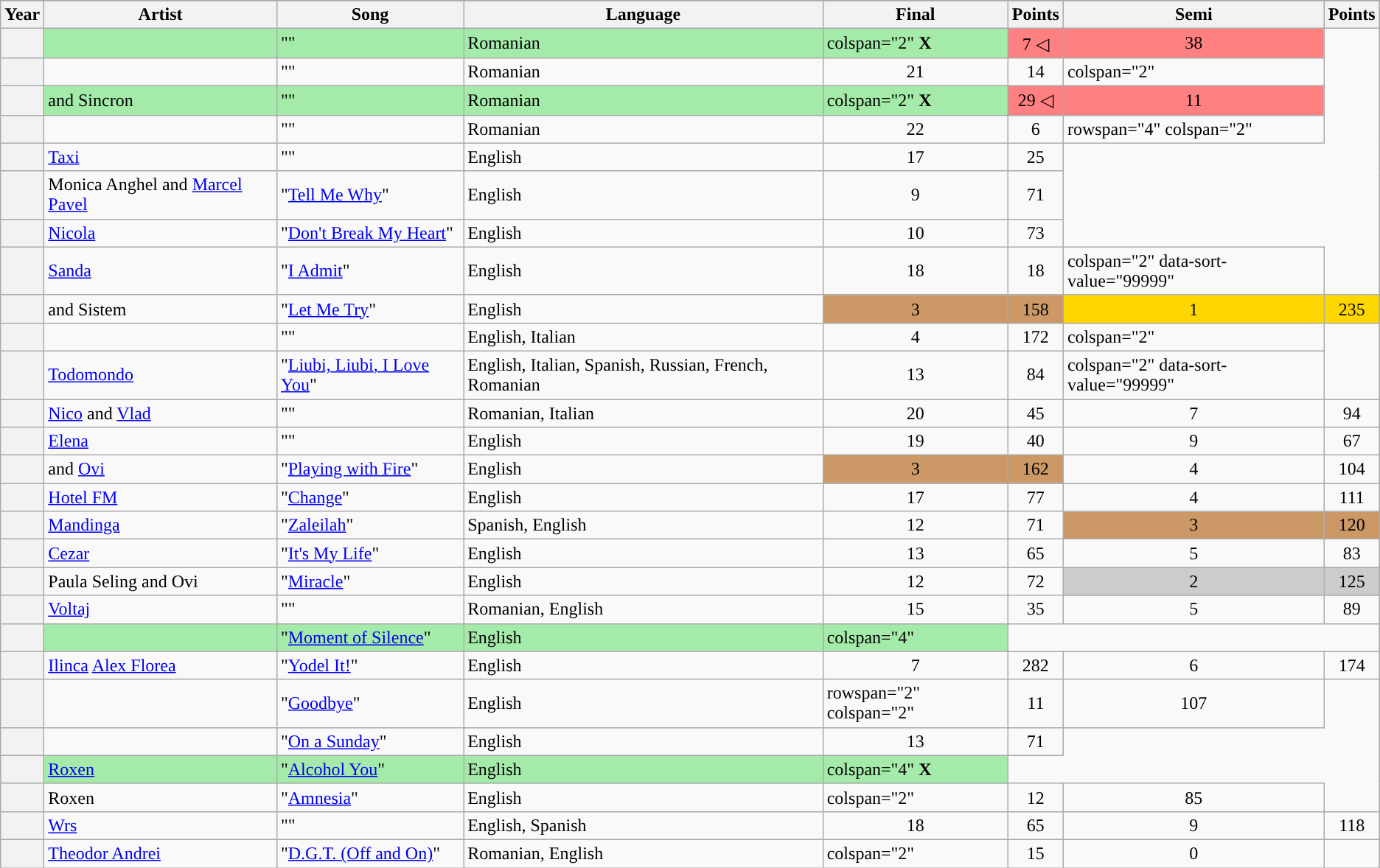<table class="wikitable sortable plainrowheaders">
<tr>
</tr>
<tr>
<th scope="col">Year</th>
<th scope="col">Artist</th>
<th scope="col">Song</th>
<th scope="col">Language</th>
<th scope="col" data-sort-type="number">Final</th>
<th scope="col" data-sort-type="number">Points</th>
<th scope="col" data-sort-type="number">Semi</th>
<th scope="col" data-sort-type="number">Points</th>
</tr>
<tr style="background:#A4EAA9;">
<th scope="row" style="text-align:center;"></th>
<td></td>
<td>""</td>
<td>Romanian</td>
<td>colspan="2"  <strong>X</strong></td>
<td style="text-align:center; background-color:#FE8080;">7 ◁</td>
<td style="text-align:center; background-color:#FE8080;">38</td>
</tr>
<tr>
<th scope="row" style="text-align:center;"></th>
<td></td>
<td>""</td>
<td>Romanian</td>
<td style="text-align:center;">21</td>
<td style="text-align:center;">14</td>
<td>colspan="2" </td>
</tr>
<tr style="background:#A4EAA9;">
<th scope="row" style="text-align:center;"></th>
<td> and Sincron</td>
<td>""</td>
<td>Romanian</td>
<td>colspan="2"  <strong>X</strong></td>
<td style="text-align:center; background-color:#FE8080;">29 ◁</td>
<td style="text-align:center; background-color:#FE8080;">11</td>
</tr>
<tr>
<th scope="row" style="text-align:center;"></th>
<td></td>
<td>""</td>
<td>Romanian</td>
<td style="text-align:center;">22</td>
<td style="text-align:center;">6</td>
<td>rowspan="4" colspan="2" </td>
</tr>
<tr>
<th scope="row" style="text-align:center;"></th>
<td><a href='#'>Taxi</a></td>
<td>""</td>
<td>English</td>
<td style="text-align:center;">17</td>
<td style="text-align:center;">25</td>
</tr>
<tr>
<th scope="row" style="text-align:center;"></th>
<td>Monica Anghel and <a href='#'>Marcel Pavel</a></td>
<td>"<a href='#'>Tell Me Why</a>"</td>
<td>English</td>
<td style="text-align:center;">9</td>
<td style="text-align:center;">71</td>
</tr>
<tr>
<th scope="row" style="text-align:center;"></th>
<td><a href='#'>Nicola</a></td>
<td>"<a href='#'>Don't Break My Heart</a>"</td>
<td>English</td>
<td style="text-align:center;">10</td>
<td style="text-align:center;">73</td>
</tr>
<tr>
<th scope="row" style="text-align:center;"></th>
<td><a href='#'>Sanda</a></td>
<td>"<a href='#'>I Admit</a>"</td>
<td>English</td>
<td style="text-align:center;">18</td>
<td style="text-align:center;">18</td>
<td>colspan="2" data-sort-value="99999" </td>
</tr>
<tr>
<th scope="row" style="text-align:center;"></th>
<td> and Sistem</td>
<td>"<a href='#'>Let Me Try</a>"</td>
<td>English</td>
<td style="text-align:center; background-color:#C96;">3</td>
<td style="text-align:center; background-color:#C96;">158</td>
<td style="text-align:center; background-color:#FFD700;">1</td>
<td style="text-align:center; background-color:#FFD700;">235</td>
</tr>
<tr>
<th scope="row" style="text-align:center;"></th>
<td></td>
<td>""</td>
<td>English, Italian</td>
<td style="text-align:center;">4</td>
<td style="text-align:center;">172</td>
<td>colspan="2" </td>
</tr>
<tr>
<th scope="row" style="text-align:center;"></th>
<td><a href='#'>Todomondo</a></td>
<td>"<a href='#'><span>Liubi, Liubi</span>, I Love You</a>"</td>
<td>English, Italian, Spanish, Russian, French, Romanian</td>
<td style="text-align:center;">13</td>
<td style="text-align:center;">84</td>
<td>colspan="2" data-sort-value="99999" </td>
</tr>
<tr>
<th scope="row" style="text-align:center;"></th>
<td><a href='#'>Nico</a> and <a href='#'>Vlad</a></td>
<td>""</td>
<td>Romanian, Italian</td>
<td style="text-align:center;">20</td>
<td style="text-align:center;">45</td>
<td style="text-align:center;">7</td>
<td style="text-align:center;">94</td>
</tr>
<tr>
<th scope="row" style="text-align:center;"></th>
<td><a href='#'>Elena</a></td>
<td>""</td>
<td>English</td>
<td style="text-align:center;">19</td>
<td style="text-align:center;">40</td>
<td style="text-align:center;">9</td>
<td style="text-align:center;">67</td>
</tr>
<tr>
<th scope="row" style="text-align:center;"></th>
<td> and <a href='#'>Ovi</a></td>
<td>"<a href='#'>Playing with Fire</a>"</td>
<td>English</td>
<td style="text-align:center; background-color:#C96;">3</td>
<td style="text-align:center; background-color:#C96;">162</td>
<td style="text-align:center;">4</td>
<td style="text-align:center;">104</td>
</tr>
<tr>
<th scope="row" style="text-align:center;"></th>
<td><a href='#'>Hotel FM</a></td>
<td>"<a href='#'>Change</a>"</td>
<td>English</td>
<td style="text-align:center;">17</td>
<td style="text-align:center;">77</td>
<td style="text-align:center;">4</td>
<td style="text-align:center;">111</td>
</tr>
<tr>
<th scope="row" style="text-align:center;"></th>
<td><a href='#'>Mandinga</a></td>
<td>"<a href='#'>Zaleilah</a>"</td>
<td>Spanish, English</td>
<td style="text-align:center;">12</td>
<td style="text-align:center;">71</td>
<td style="text-align:center; background-color:#C96;">3</td>
<td style="text-align:center; background-color:#C96;">120</td>
</tr>
<tr>
<th scope="row" style="text-align:center;"></th>
<td><a href='#'>Cezar</a></td>
<td>"<a href='#'>It's My Life</a>"</td>
<td>English</td>
<td style="text-align:center;">13</td>
<td style="text-align:center;">65</td>
<td style="text-align:center;">5</td>
<td style="text-align:center;">83</td>
</tr>
<tr>
<th scope="row" style="text-align:center;"></th>
<td>Paula Seling and Ovi</td>
<td>"<a href='#'>Miracle</a>"</td>
<td>English</td>
<td style="text-align:center;">12</td>
<td style="text-align:center;">72</td>
<td style="text-align:center; background-color:#CCC;">2</td>
<td style="text-align:center; background-color:#CCC;">125</td>
</tr>
<tr>
<th scope="row" style="text-align:center;"></th>
<td><a href='#'>Voltaj</a></td>
<td>""</td>
<td>Romanian, English</td>
<td style="text-align:center;">15</td>
<td style="text-align:center;">35</td>
<td style="text-align:center;">5</td>
<td style="text-align:center;">89</td>
</tr>
<tr style="background:#A4EAA9;">
<th scope="row" style="text-align:center;"></th>
<td></td>
<td>"<a href='#'>Moment of Silence</a>"</td>
<td>English</td>
<td>colspan="4" </td>
</tr>
<tr>
<th scope="row" style="text-align:center;"></th>
<td><a href='#'>Ilinca</a>  <a href='#'>Alex Florea</a></td>
<td>"<a href='#'>Yodel It!</a>"</td>
<td>English</td>
<td style="text-align:center;">7</td>
<td style="text-align:center;">282</td>
<td style="text-align:center;">6</td>
<td style="text-align:center;">174</td>
</tr>
<tr>
<th scope="row" style="text-align:center;"></th>
<td></td>
<td>"<a href='#'>Goodbye</a>"</td>
<td>English</td>
<td>rowspan="2" colspan="2" </td>
<td style="text-align:center;">11</td>
<td style="text-align:center;">107</td>
</tr>
<tr>
<th scope="row" style="text-align:center;"></th>
<td></td>
<td>"<a href='#'>On a Sunday</a>"</td>
<td>English</td>
<td style="text-align:center;">13</td>
<td style="text-align:center;">71</td>
</tr>
<tr style="background:#A4EAA9;">
<th scope="row" style="text-align:center;"></th>
<td><a href='#'>Roxen</a></td>
<td>"<a href='#'>Alcohol You</a>"</td>
<td>English</td>
<td>colspan="4"  <strong>X</strong></td>
</tr>
<tr>
<th scope="row" style="text-align:center;"></th>
<td>Roxen</td>
<td>"<a href='#'>Amnesia</a>"</td>
<td>English</td>
<td>colspan="2" </td>
<td style="text-align:center;">12</td>
<td style="text-align:center;">85</td>
</tr>
<tr>
<th scope="row" style="text-align:center;"></th>
<td><a href='#'>Wrs</a></td>
<td>""</td>
<td>English, Spanish</td>
<td style="text-align:center;">18</td>
<td style="text-align:center;">65</td>
<td style="text-align:center;">9</td>
<td style="text-align:center;">118</td>
</tr>
<tr>
<th scope="row" style="text-align:center;"></th>
<td><a href='#'>Theodor Andrei</a></td>
<td>"<a href='#'>D.G.T. (Off and On)</a>"</td>
<td>Romanian, English</td>
<td>colspan="2" </td>
<td style="text-align:center;">15</td>
<td style="text-align:center;">0</td>
</tr>
</table>
